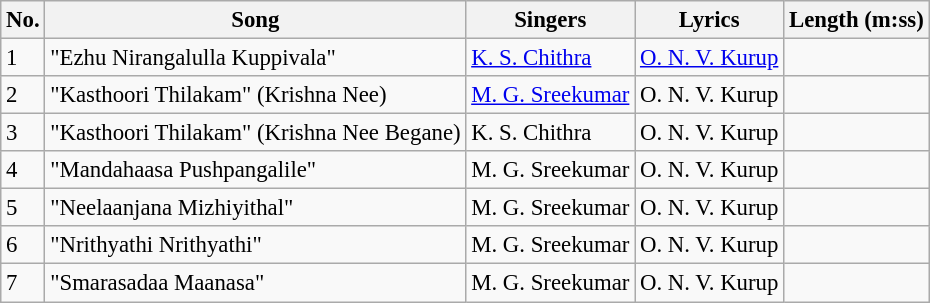<table class="wikitable" style="font-size:95%;">
<tr>
<th>No.</th>
<th>Song</th>
<th>Singers</th>
<th>Lyrics</th>
<th>Length (m:ss)</th>
</tr>
<tr>
<td>1</td>
<td>"Ezhu Nirangalulla Kuppivala"</td>
<td><a href='#'>K. S. Chithra</a></td>
<td><a href='#'>O. N. V. Kurup</a></td>
<td></td>
</tr>
<tr>
<td>2</td>
<td>"Kasthoori Thilakam" (Krishna Nee)</td>
<td><a href='#'>M. G. Sreekumar</a></td>
<td>O. N. V. Kurup</td>
<td></td>
</tr>
<tr>
<td>3</td>
<td>"Kasthoori Thilakam" (Krishna Nee Begane)</td>
<td>K. S. Chithra</td>
<td>O. N. V. Kurup</td>
<td></td>
</tr>
<tr>
<td>4</td>
<td>"Mandahaasa Pushpangalile"</td>
<td>M. G. Sreekumar</td>
<td>O. N. V. Kurup</td>
<td></td>
</tr>
<tr>
<td>5</td>
<td>"Neelaanjana Mizhiyithal"</td>
<td>M. G. Sreekumar</td>
<td>O. N. V. Kurup</td>
<td></td>
</tr>
<tr>
<td>6</td>
<td>"Nrithyathi Nrithyathi"</td>
<td>M. G. Sreekumar</td>
<td>O. N. V. Kurup</td>
<td></td>
</tr>
<tr>
<td>7</td>
<td>"Smarasadaa Maanasa"</td>
<td>M. G. Sreekumar</td>
<td>O. N. V. Kurup</td>
<td></td>
</tr>
</table>
